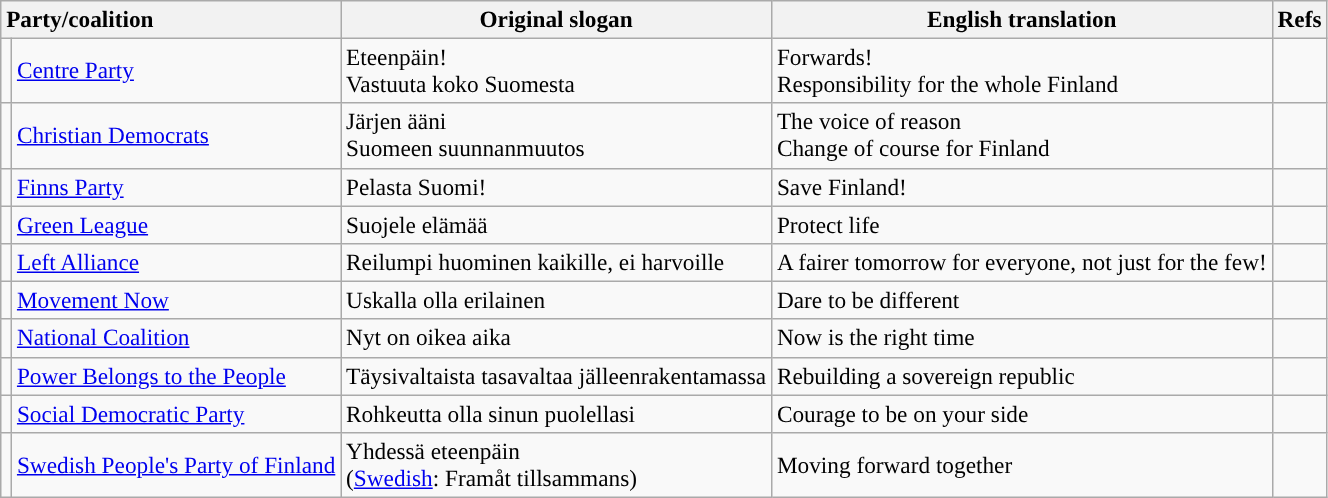<table class="wikitable" style="font-size:97%; text-align:left">
<tr>
<th colspan="2" style="text-align:left;">Party/coalition</th>
<th>Original slogan</th>
<th>English translation</th>
<th>Refs</th>
</tr>
<tr>
<td style="background:"></td>
<td><a href='#'>Centre Party</a></td>
<td>Eteenpäin!<br>Vastuuta koko Suomesta</td>
<td>Forwards!<br>Responsibility for the whole Finland</td>
<td></td>
</tr>
<tr>
<td style="background:"></td>
<td><a href='#'>Christian Democrats</a></td>
<td>Järjen ääni<br>Suomeen suunnanmuutos</td>
<td>The voice of reason<br>Change of course for Finland</td>
<td></td>
</tr>
<tr>
<td style="background:"></td>
<td><a href='#'>Finns Party</a></td>
<td>Pelasta Suomi!</td>
<td>Save Finland!</td>
<td></td>
</tr>
<tr>
<td style="background:"></td>
<td><a href='#'>Green League</a></td>
<td>Suojele elämää</td>
<td>Protect life</td>
<td></td>
</tr>
<tr>
<td style="background:"></td>
<td><a href='#'>Left Alliance</a></td>
<td>Reilumpi huominen kaikille, ei harvoille</td>
<td>A fairer tomorrow for everyone, not just for the few!</td>
<td></td>
</tr>
<tr>
<td style="background:"></td>
<td><a href='#'>Movement Now</a></td>
<td>Uskalla olla erilainen</td>
<td>Dare to be different</td>
<td></td>
</tr>
<tr>
<td style="background:"></td>
<td><a href='#'>National Coalition</a></td>
<td>Nyt on oikea aika</td>
<td>Now is the right time</td>
<td></td>
</tr>
<tr>
<td style="background:"></td>
<td><a href='#'>Power Belongs to the People</a></td>
<td>Täysivaltaista tasavaltaa jälleenrakentamassa</td>
<td>Rebuilding a sovereign republic</td>
<td></td>
</tr>
<tr>
<td style="background:"></td>
<td><a href='#'>Social Democratic Party</a></td>
<td>Rohkeutta olla sinun puolellasi</td>
<td>Courage to be on your side</td>
<td></td>
</tr>
<tr>
<td style="background:"></td>
<td><a href='#'>Swedish People's Party of Finland</a></td>
<td>Yhdessä eteenpäin<br>(<a href='#'>Swedish</a>: Framåt tillsammans)</td>
<td>Moving forward together</td>
<td></td>
</tr>
</table>
